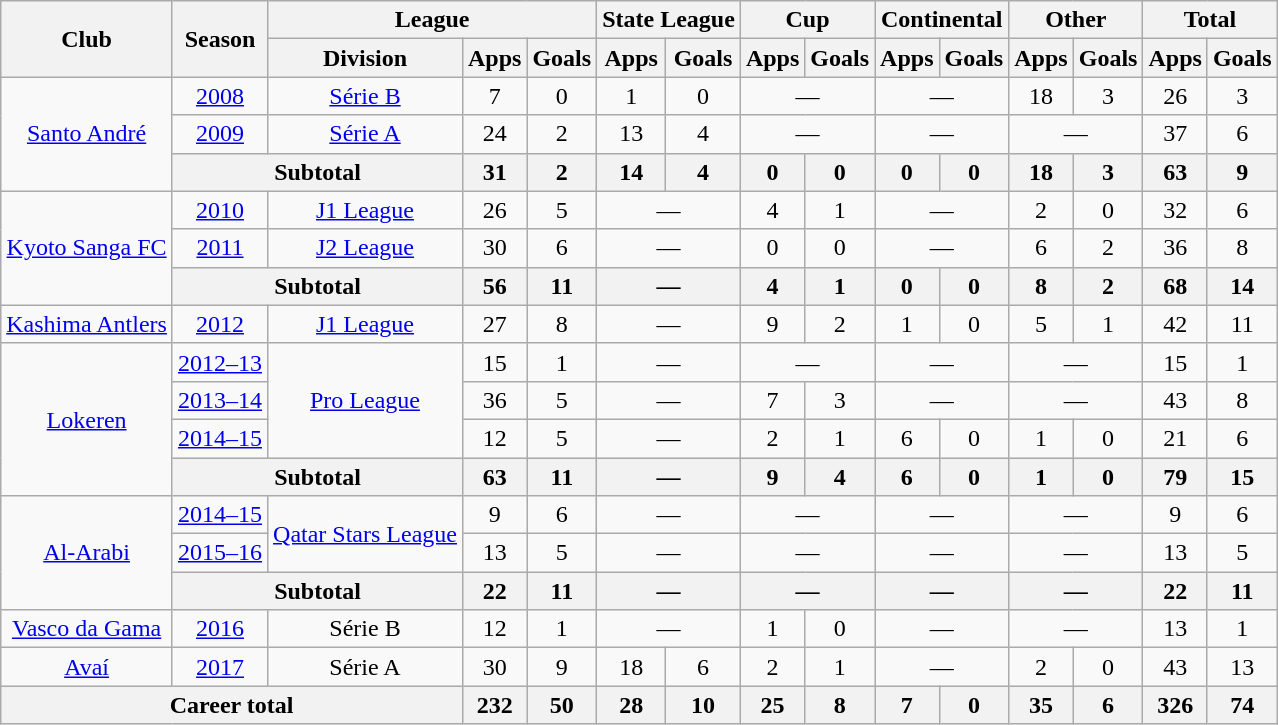<table class="wikitable" style="text-align: center;">
<tr>
<th rowspan=2>Club</th>
<th rowspan=2>Season</th>
<th colspan=3>League</th>
<th colspan=2>State League</th>
<th colspan=2>Cup</th>
<th colspan=2>Continental</th>
<th colspan=2>Other</th>
<th colspan=2>Total</th>
</tr>
<tr>
<th>Division</th>
<th>Apps</th>
<th>Goals</th>
<th>Apps</th>
<th>Goals</th>
<th>Apps</th>
<th>Goals</th>
<th>Apps</th>
<th>Goals</th>
<th>Apps</th>
<th>Goals</th>
<th>Apps</th>
<th>Goals</th>
</tr>
<tr>
<td rowspan=3 valign="center"><a href='#'>Santo André</a></td>
<td><a href='#'>2008</a></td>
<td><a href='#'>Série B</a></td>
<td>7</td>
<td>0</td>
<td>1</td>
<td>0</td>
<td colspan=2>—</td>
<td colspan=2>—</td>
<td>18</td>
<td>3</td>
<td>26</td>
<td>3</td>
</tr>
<tr>
<td><a href='#'>2009</a></td>
<td><a href='#'>Série A</a></td>
<td>24</td>
<td>2</td>
<td>13</td>
<td>4</td>
<td colspan=2>—</td>
<td colspan=2>—</td>
<td colspan=2>—</td>
<td>37</td>
<td>6</td>
</tr>
<tr>
<th colspan=2>Subtotal</th>
<th>31</th>
<th>2</th>
<th>14</th>
<th>4</th>
<th>0</th>
<th>0</th>
<th>0</th>
<th>0</th>
<th>18</th>
<th>3</th>
<th>63</th>
<th>9</th>
</tr>
<tr>
<td rowspan=3 valign="center"><a href='#'>Kyoto Sanga FC</a></td>
<td><a href='#'>2010</a></td>
<td><a href='#'>J1 League</a></td>
<td>26</td>
<td>5</td>
<td colspan=2>—</td>
<td>4</td>
<td>1</td>
<td colspan=2>—</td>
<td>2</td>
<td>0</td>
<td>32</td>
<td>6</td>
</tr>
<tr>
<td><a href='#'>2011</a></td>
<td><a href='#'>J2 League</a></td>
<td>30</td>
<td>6</td>
<td colspan=2>—</td>
<td>0</td>
<td>0</td>
<td colspan=2>—</td>
<td>6</td>
<td>2</td>
<td>36</td>
<td>8</td>
</tr>
<tr>
<th colspan=2>Subtotal</th>
<th>56</th>
<th>11</th>
<th colspan=2>—</th>
<th>4</th>
<th>1</th>
<th>0</th>
<th>0</th>
<th>8</th>
<th>2</th>
<th>68</th>
<th>14</th>
</tr>
<tr>
<td valign="center"><a href='#'>Kashima Antlers</a></td>
<td><a href='#'>2012</a></td>
<td><a href='#'>J1 League</a></td>
<td>27</td>
<td>8</td>
<td colspan=2>—</td>
<td>9</td>
<td>2</td>
<td>1</td>
<td>0</td>
<td>5</td>
<td>1</td>
<td>42</td>
<td>11</td>
</tr>
<tr>
<td rowspan=4 valign="center"><a href='#'>Lokeren</a></td>
<td><a href='#'>2012–13</a></td>
<td rowspan=3><a href='#'>Pro League</a></td>
<td>15</td>
<td>1</td>
<td colspan=2>—</td>
<td colspan=2>—</td>
<td colspan=2>—</td>
<td colspan=2>—</td>
<td>15</td>
<td>1</td>
</tr>
<tr>
<td><a href='#'>2013–14</a></td>
<td>36</td>
<td>5</td>
<td colspan=2>—</td>
<td>7</td>
<td>3</td>
<td colspan=2>—</td>
<td colspan=2>—</td>
<td>43</td>
<td>8</td>
</tr>
<tr>
<td><a href='#'>2014–15</a></td>
<td>12</td>
<td>5</td>
<td colspan=2>—</td>
<td>2</td>
<td>1</td>
<td>6</td>
<td>0</td>
<td>1</td>
<td>0</td>
<td>21</td>
<td>6</td>
</tr>
<tr>
<th colspan=2>Subtotal</th>
<th>63</th>
<th>11</th>
<th colspan=2>—</th>
<th>9</th>
<th>4</th>
<th>6</th>
<th>0</th>
<th>1</th>
<th>0</th>
<th>79</th>
<th>15</th>
</tr>
<tr>
<td rowspan=3 valign="center"><a href='#'>Al-Arabi</a></td>
<td><a href='#'>2014–15</a></td>
<td rowspan=2><a href='#'>Qatar Stars League</a></td>
<td>9</td>
<td>6</td>
<td colspan=2>—</td>
<td colspan=2>—</td>
<td colspan=2>—</td>
<td colspan=2>—</td>
<td>9</td>
<td>6</td>
</tr>
<tr>
<td><a href='#'>2015–16</a></td>
<td>13</td>
<td>5</td>
<td colspan=2>—</td>
<td colspan=2>—</td>
<td colspan=2>—</td>
<td colspan=2>—</td>
<td>13</td>
<td>5</td>
</tr>
<tr>
<th colspan=2>Subtotal</th>
<th>22</th>
<th>11</th>
<th colspan=2>—</th>
<th colspan=2>—</th>
<th colspan=2>—</th>
<th colspan=2>—</th>
<th>22</th>
<th>11</th>
</tr>
<tr>
<td valign="center"><a href='#'>Vasco da Gama</a></td>
<td><a href='#'>2016</a></td>
<td>Série B</td>
<td>12</td>
<td>1</td>
<td colspan=2>—</td>
<td>1</td>
<td>0</td>
<td colspan=2>—</td>
<td colspan=2>—</td>
<td>13</td>
<td>1</td>
</tr>
<tr>
<td valign="center"><a href='#'>Avaí</a></td>
<td><a href='#'>2017</a></td>
<td>Série A</td>
<td>30</td>
<td>9</td>
<td>18</td>
<td>6</td>
<td>2</td>
<td>1</td>
<td colspan=2>—</td>
<td>2</td>
<td>0</td>
<td>43</td>
<td>13</td>
</tr>
<tr>
<th colspan=3>Career total</th>
<th>232</th>
<th>50</th>
<th>28</th>
<th>10</th>
<th>25</th>
<th>8</th>
<th>7</th>
<th>0</th>
<th>35</th>
<th>6</th>
<th>326</th>
<th>74</th>
</tr>
</table>
